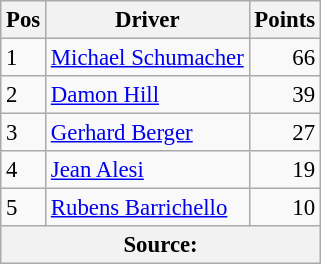<table class="wikitable" style="font-size: 95%;">
<tr>
<th>Pos</th>
<th>Driver</th>
<th>Points</th>
</tr>
<tr>
<td>1</td>
<td> <a href='#'>Michael Schumacher</a></td>
<td align="right">66</td>
</tr>
<tr>
<td>2</td>
<td> <a href='#'>Damon Hill</a></td>
<td align="right">39</td>
</tr>
<tr>
<td>3</td>
<td> <a href='#'>Gerhard Berger</a></td>
<td align="right">27</td>
</tr>
<tr>
<td>4</td>
<td> <a href='#'>Jean Alesi</a></td>
<td align="right">19</td>
</tr>
<tr>
<td>5</td>
<td> <a href='#'>Rubens Barrichello</a></td>
<td align="right">10</td>
</tr>
<tr>
<th colspan=4>Source: </th>
</tr>
</table>
